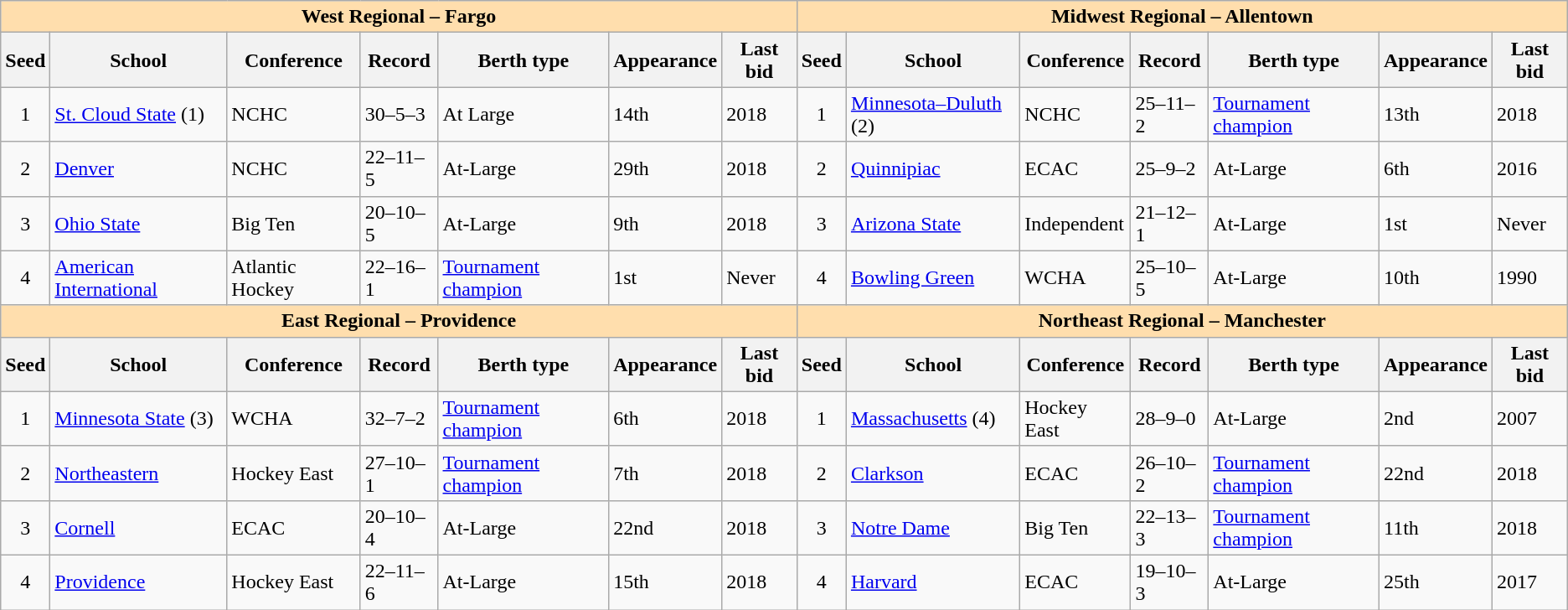<table class="wikitable">
<tr>
<th colspan="7" style="background:#ffdead;">West Regional – Fargo</th>
<th colspan="7" style="background:#ffdead;">Midwest Regional – Allentown</th>
</tr>
<tr>
<th>Seed</th>
<th>School</th>
<th>Conference</th>
<th>Record</th>
<th>Berth type</th>
<th>Appearance</th>
<th>Last bid</th>
<th>Seed</th>
<th>School</th>
<th>Conference</th>
<th>Record</th>
<th>Berth type</th>
<th>Appearance</th>
<th>Last bid</th>
</tr>
<tr>
<td align=center>1</td>
<td><a href='#'>St. Cloud State</a> (1)</td>
<td>NCHC</td>
<td>30–5–3</td>
<td>At Large</td>
<td>14th</td>
<td>2018</td>
<td align=center>1</td>
<td><a href='#'>Minnesota–Duluth</a> (2)</td>
<td>NCHC</td>
<td>25–11–2</td>
<td><a href='#'>Tournament champion</a></td>
<td>13th</td>
<td>2018</td>
</tr>
<tr>
<td align=center>2</td>
<td><a href='#'>Denver</a></td>
<td>NCHC</td>
<td>22–11–5</td>
<td>At-Large</td>
<td>29th</td>
<td>2018</td>
<td align=center>2</td>
<td><a href='#'>Quinnipiac</a></td>
<td>ECAC</td>
<td>25–9–2</td>
<td>At-Large</td>
<td>6th</td>
<td>2016</td>
</tr>
<tr>
<td align=center>3</td>
<td><a href='#'>Ohio State</a></td>
<td>Big Ten</td>
<td>20–10–5</td>
<td>At-Large</td>
<td>9th</td>
<td>2018</td>
<td align=center>3</td>
<td><a href='#'>Arizona State</a></td>
<td>Independent</td>
<td>21–12–1</td>
<td>At-Large</td>
<td>1st</td>
<td>Never</td>
</tr>
<tr>
<td align=center>4</td>
<td><a href='#'>American International</a></td>
<td>Atlantic Hockey</td>
<td>22–16–1</td>
<td><a href='#'>Tournament champion</a></td>
<td>1st</td>
<td>Never</td>
<td align=center>4</td>
<td><a href='#'>Bowling Green</a></td>
<td>WCHA</td>
<td>25–10–5</td>
<td>At-Large</td>
<td>10th</td>
<td>1990</td>
</tr>
<tr>
<th colspan="7" style="background:#ffdead;">East Regional – Providence</th>
<th colspan="7" style="background:#ffdead;">Northeast Regional – Manchester</th>
</tr>
<tr>
<th>Seed</th>
<th>School</th>
<th>Conference</th>
<th>Record</th>
<th>Berth type</th>
<th>Appearance</th>
<th>Last bid</th>
<th>Seed</th>
<th>School</th>
<th>Conference</th>
<th>Record</th>
<th>Berth type</th>
<th>Appearance</th>
<th>Last bid</th>
</tr>
<tr>
<td align=center>1</td>
<td><a href='#'>Minnesota State</a> (3)</td>
<td>WCHA</td>
<td>32–7–2</td>
<td><a href='#'>Tournament champion</a></td>
<td>6th</td>
<td>2018</td>
<td align=center>1</td>
<td><a href='#'>Massachusetts</a> (4)</td>
<td>Hockey East</td>
<td>28–9–0</td>
<td>At-Large</td>
<td>2nd</td>
<td>2007</td>
</tr>
<tr>
<td align=center>2</td>
<td><a href='#'>Northeastern</a></td>
<td>Hockey East</td>
<td>27–10–1</td>
<td><a href='#'>Tournament champion</a></td>
<td>7th</td>
<td>2018</td>
<td align=center>2</td>
<td><a href='#'>Clarkson</a></td>
<td>ECAC</td>
<td>26–10–2</td>
<td><a href='#'>Tournament champion</a></td>
<td>22nd</td>
<td>2018</td>
</tr>
<tr>
<td align=center>3</td>
<td><a href='#'>Cornell</a></td>
<td>ECAC</td>
<td>20–10–4</td>
<td>At-Large</td>
<td>22nd</td>
<td>2018</td>
<td align=center>3</td>
<td><a href='#'>Notre Dame</a></td>
<td>Big Ten</td>
<td>22–13–3</td>
<td><a href='#'>Tournament champion</a></td>
<td>11th</td>
<td>2018</td>
</tr>
<tr>
<td align=center>4</td>
<td><a href='#'>Providence</a></td>
<td>Hockey East</td>
<td>22–11–6</td>
<td>At-Large</td>
<td>15th</td>
<td>2018</td>
<td align=center>4</td>
<td><a href='#'>Harvard</a></td>
<td>ECAC</td>
<td>19–10–3</td>
<td>At-Large</td>
<td>25th</td>
<td>2017</td>
</tr>
</table>
